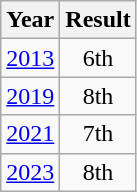<table class="wikitable" style="text-align:center">
<tr>
<th>Year</th>
<th>Result</th>
</tr>
<tr>
<td><a href='#'>2013</a></td>
<td>6th</td>
</tr>
<tr>
<td><a href='#'>2019</a></td>
<td>8th</td>
</tr>
<tr>
<td><a href='#'>2021</a></td>
<td>7th</td>
</tr>
<tr>
<td><a href='#'>2023</a></td>
<td>8th</td>
</tr>
</table>
